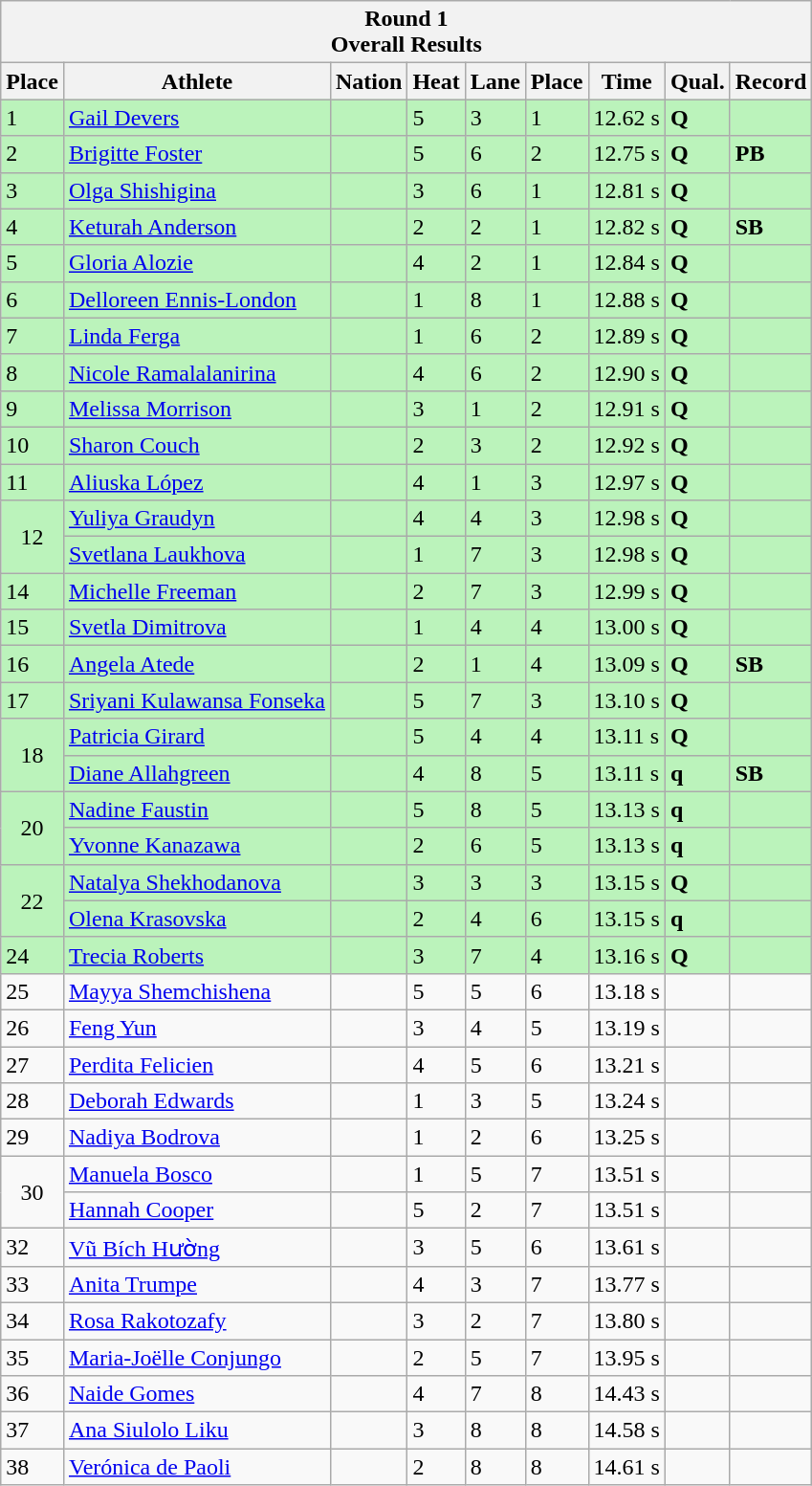<table class="wikitable sortable">
<tr>
<th colspan=10>Round 1 <br> Overall Results</th>
</tr>
<tr>
<th>Place</th>
<th>Athlete</th>
<th>Nation</th>
<th>Heat</th>
<th>Lane</th>
<th>Place</th>
<th>Time</th>
<th>Qual.</th>
<th>Record</th>
</tr>
<tr bgcolor = "bbf3bb">
<td>1</td>
<td align="left"><a href='#'>Gail Devers</a></td>
<td align="left"></td>
<td>5</td>
<td>3</td>
<td>1</td>
<td>12.62 s</td>
<td><strong>Q</strong></td>
<td></td>
</tr>
<tr bgcolor = "bbf3bb">
<td>2</td>
<td align="left"><a href='#'>Brigitte Foster</a></td>
<td align="left"></td>
<td>5</td>
<td>6</td>
<td>2</td>
<td>12.75 s</td>
<td><strong>Q</strong></td>
<td><strong>PB</strong></td>
</tr>
<tr bgcolor = "bbf3bb">
<td>3</td>
<td align="left"><a href='#'>Olga Shishigina</a></td>
<td align="left"></td>
<td>3</td>
<td>6</td>
<td>1</td>
<td>12.81 s</td>
<td><strong>Q</strong></td>
<td></td>
</tr>
<tr bgcolor = "bbf3bb">
<td>4</td>
<td align="left"><a href='#'>Keturah Anderson</a></td>
<td align="left"></td>
<td>2</td>
<td>2</td>
<td>1</td>
<td>12.82 s</td>
<td><strong>Q</strong></td>
<td><strong>SB</strong></td>
</tr>
<tr bgcolor = "bbf3bb">
<td>5</td>
<td align="left"><a href='#'>Gloria Alozie</a></td>
<td align="left"></td>
<td>4</td>
<td>2</td>
<td>1</td>
<td>12.84 s</td>
<td><strong>Q</strong></td>
<td></td>
</tr>
<tr bgcolor = "bbf3bb">
<td>6</td>
<td align="left"><a href='#'>Delloreen Ennis-London</a></td>
<td align="left"></td>
<td>1</td>
<td>8</td>
<td>1</td>
<td>12.88 s</td>
<td><strong>Q </strong></td>
<td></td>
</tr>
<tr bgcolor = "bbf3bb">
<td>7</td>
<td align="left"><a href='#'>Linda Ferga</a></td>
<td align="left"></td>
<td>1</td>
<td>6</td>
<td>2</td>
<td>12.89 s</td>
<td><strong>Q</strong></td>
<td></td>
</tr>
<tr bgcolor = "bbf3bb">
<td>8</td>
<td align="left"><a href='#'>Nicole Ramalalanirina</a></td>
<td align="left"></td>
<td>4</td>
<td>6</td>
<td>2</td>
<td>12.90 s</td>
<td><strong>Q</strong></td>
<td></td>
</tr>
<tr bgcolor = "bbf3bb">
<td>9</td>
<td align="left"><a href='#'>Melissa Morrison</a></td>
<td align="left"></td>
<td>3</td>
<td>1</td>
<td>2</td>
<td>12.91 s</td>
<td><strong>Q</strong></td>
<td></td>
</tr>
<tr bgcolor = "bbf3bb">
<td>10</td>
<td align="left"><a href='#'>Sharon Couch</a></td>
<td align="left"></td>
<td>2</td>
<td>3</td>
<td>2</td>
<td>12.92 s</td>
<td><strong>Q</strong></td>
<td></td>
</tr>
<tr bgcolor = "bbf3bb">
<td>11</td>
<td align="left"><a href='#'>Aliuska López</a></td>
<td align="left"></td>
<td>4</td>
<td>1</td>
<td>3</td>
<td>12.97 s</td>
<td><strong>Q</strong></td>
<td></td>
</tr>
<tr bgcolor = "bbf3bb">
<td rowspan=2 align="center">12</td>
<td align="left"><a href='#'>Yuliya Graudyn</a></td>
<td align="left"></td>
<td>4</td>
<td>4</td>
<td>3</td>
<td>12.98 s</td>
<td><strong>Q</strong></td>
<td></td>
</tr>
<tr bgcolor = "bbf3bb">
<td align="left"><a href='#'>Svetlana Laukhova</a></td>
<td align="left"></td>
<td>1</td>
<td>7</td>
<td>3</td>
<td>12.98 s</td>
<td><strong>Q</strong></td>
<td></td>
</tr>
<tr bgcolor = "bbf3bb">
<td>14</td>
<td align="left"><a href='#'>Michelle Freeman</a></td>
<td align="left"></td>
<td>2</td>
<td>7</td>
<td>3</td>
<td>12.99 s</td>
<td><strong>Q</strong></td>
<td></td>
</tr>
<tr bgcolor = "bbf3bb">
<td>15</td>
<td align="left"><a href='#'>Svetla Dimitrova</a></td>
<td align="left"></td>
<td>1</td>
<td>4</td>
<td>4</td>
<td>13.00 s</td>
<td><strong>Q</strong></td>
<td></td>
</tr>
<tr bgcolor = "bbf3bb">
<td>16</td>
<td align="left"><a href='#'>Angela Atede</a></td>
<td align="left"></td>
<td>2</td>
<td>1</td>
<td>4</td>
<td>13.09 s</td>
<td><strong>Q</strong></td>
<td><strong>SB</strong></td>
</tr>
<tr bgcolor = "bbf3bb">
<td>17</td>
<td align="left"><a href='#'>Sriyani Kulawansa Fonseka</a></td>
<td align="left"></td>
<td>5</td>
<td>7</td>
<td>3</td>
<td>13.10 s</td>
<td><strong>Q </strong></td>
<td></td>
</tr>
<tr bgcolor = "bbf3bb">
<td rowspan=2 align="center">18</td>
<td align="left"><a href='#'>Patricia Girard</a></td>
<td align="left"></td>
<td>5</td>
<td>4</td>
<td>4</td>
<td>13.11 s</td>
<td><strong>Q</strong></td>
<td></td>
</tr>
<tr bgcolor = "bbf3bb">
<td align="left"><a href='#'>Diane Allahgreen</a></td>
<td align="left"></td>
<td>4</td>
<td>8</td>
<td>5</td>
<td>13.11 s</td>
<td><strong>q </strong></td>
<td><strong>SB</strong></td>
</tr>
<tr bgcolor = "bbf3bb">
<td rowspan=2 align="center">20</td>
<td align="left"><a href='#'>Nadine Faustin</a></td>
<td align="left"></td>
<td>5</td>
<td>8</td>
<td>5</td>
<td>13.13 s</td>
<td><strong>q</strong></td>
<td></td>
</tr>
<tr bgcolor = "bbf3bb">
<td align="left"><a href='#'>Yvonne Kanazawa</a></td>
<td align="left"></td>
<td>2</td>
<td>6</td>
<td>5</td>
<td>13.13 s</td>
<td><strong>q</strong></td>
<td></td>
</tr>
<tr bgcolor = "bbf3bb">
<td rowspan=2 align="center">22</td>
<td align="left"><a href='#'>Natalya Shekhodanova</a></td>
<td align="left"></td>
<td>3</td>
<td>3</td>
<td>3</td>
<td>13.15 s</td>
<td><strong>Q</strong></td>
<td></td>
</tr>
<tr bgcolor = "bbf3bb">
<td align="left"><a href='#'>Olena Krasovska</a></td>
<td align="left"></td>
<td>2</td>
<td>4</td>
<td>6</td>
<td>13.15 s</td>
<td><strong>q</strong></td>
<td></td>
</tr>
<tr bgcolor = "bbf3bb">
<td>24</td>
<td align="left"><a href='#'>Trecia Roberts</a></td>
<td align="left"></td>
<td>3</td>
<td>7</td>
<td>4</td>
<td>13.16 s</td>
<td><strong>Q</strong></td>
<td></td>
</tr>
<tr>
<td>25</td>
<td align="left"><a href='#'>Mayya Shemchishena</a></td>
<td align="left"></td>
<td>5</td>
<td>5</td>
<td>6</td>
<td>13.18 s</td>
<td></td>
<td></td>
</tr>
<tr>
<td>26</td>
<td align="left"><a href='#'>Feng Yun</a></td>
<td align="left"></td>
<td>3</td>
<td>4</td>
<td>5</td>
<td>13.19 s</td>
<td></td>
<td></td>
</tr>
<tr>
<td>27</td>
<td align="left"><a href='#'>Perdita Felicien</a></td>
<td align="left"></td>
<td>4</td>
<td>5</td>
<td>6</td>
<td>13.21 s</td>
<td></td>
<td></td>
</tr>
<tr>
<td>28</td>
<td align="left"><a href='#'>Deborah Edwards</a></td>
<td align="left"></td>
<td>1</td>
<td>3</td>
<td>5</td>
<td>13.24 s</td>
<td></td>
<td></td>
</tr>
<tr>
<td>29</td>
<td align="left"><a href='#'>Nadiya Bodrova</a></td>
<td align="left"></td>
<td>1</td>
<td>2</td>
<td>6</td>
<td>13.25 s</td>
<td></td>
<td></td>
</tr>
<tr>
<td rowspan=2 align="center">30</td>
<td align="left"><a href='#'>Manuela Bosco</a></td>
<td align="left"></td>
<td>1</td>
<td>5</td>
<td>7</td>
<td>13.51 s</td>
<td></td>
<td></td>
</tr>
<tr>
<td align="left"><a href='#'>Hannah Cooper</a></td>
<td align="left"></td>
<td>5</td>
<td>2</td>
<td>7</td>
<td>13.51 s</td>
<td></td>
<td></td>
</tr>
<tr>
<td>32</td>
<td align="left"><a href='#'>Vũ Bích Hường</a></td>
<td align="left"></td>
<td>3</td>
<td>5</td>
<td>6</td>
<td>13.61 s</td>
<td></td>
<td></td>
</tr>
<tr>
<td>33</td>
<td align="left"><a href='#'>Anita Trumpe</a></td>
<td align="left"></td>
<td>4</td>
<td>3</td>
<td>7</td>
<td>13.77 s</td>
<td></td>
<td></td>
</tr>
<tr>
<td>34</td>
<td align="left"><a href='#'>Rosa Rakotozafy</a></td>
<td align="left"></td>
<td>3</td>
<td>2</td>
<td>7</td>
<td>13.80 s</td>
<td></td>
<td></td>
</tr>
<tr>
<td>35</td>
<td align="left"><a href='#'>Maria-Joëlle Conjungo</a></td>
<td align="left"></td>
<td>2</td>
<td>5</td>
<td>7</td>
<td>13.95 s</td>
<td></td>
<td></td>
</tr>
<tr>
<td>36</td>
<td align="left"><a href='#'>Naide Gomes</a></td>
<td align="left"></td>
<td>4</td>
<td>7</td>
<td>8</td>
<td>14.43 s</td>
<td></td>
<td></td>
</tr>
<tr>
<td>37</td>
<td align="left"><a href='#'>Ana Siulolo Liku</a></td>
<td align="left"></td>
<td>3</td>
<td>8</td>
<td>8</td>
<td>14.58 s</td>
<td></td>
<td></td>
</tr>
<tr>
<td>38</td>
<td align="left"><a href='#'>Verónica de Paoli</a></td>
<td align="left"></td>
<td>2</td>
<td>8</td>
<td>8</td>
<td>14.61 s</td>
<td></td>
<td></td>
</tr>
</table>
